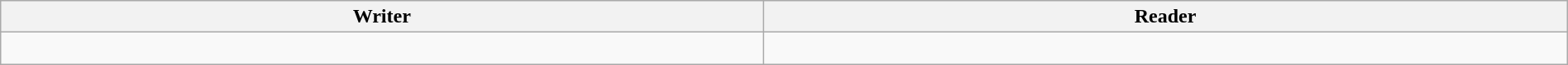<table class="wikitable" width="100%">
<tr>
<th>Writer</th>
<th>Reader</th>
</tr>
<tr>
<td><br></td>
<td><br></td>
</tr>
</table>
